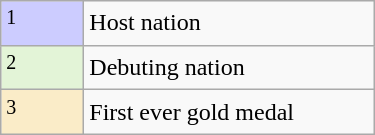<table class="wikitable" border="solid 1px #AAAAAA" width="250px">
<tr>
<td style="background:#ccccff; width:3em;"><sup>1</sup></td>
<td>Host nation</td>
</tr>
<tr>
<td style="background:#e3f4d7; width:3em;"><sup>2</sup></td>
<td>Debuting nation</td>
</tr>
<tr>
<td style="background:#faecc8; width:3em;"><sup>3</sup></td>
<td>First ever gold medal</td>
</tr>
</table>
